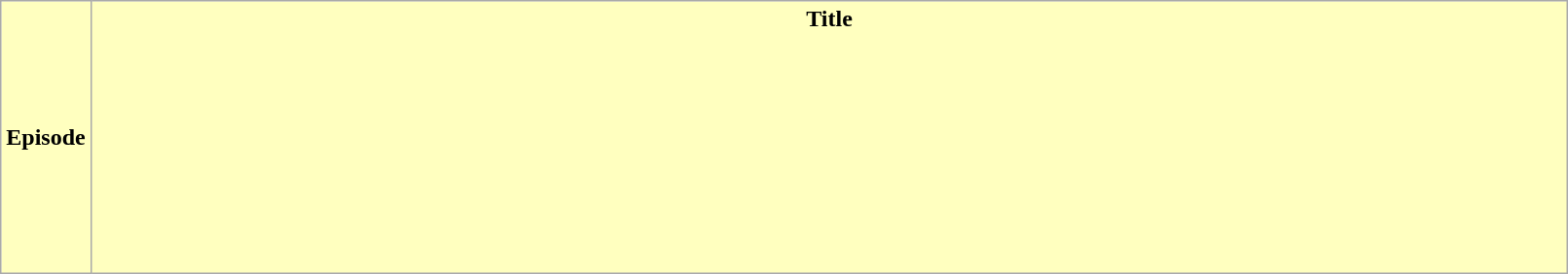<table class="wikitable plainrowheaders" width="85%" style="background:#FFFFFF;">
<tr>
<th width="5%" style="background:#FFFFBF;">Episode</th>
<th style="background:#FFFFBF;">Title<br><br><br><br><br><br><br><br><br><br></th>
</tr>
</table>
